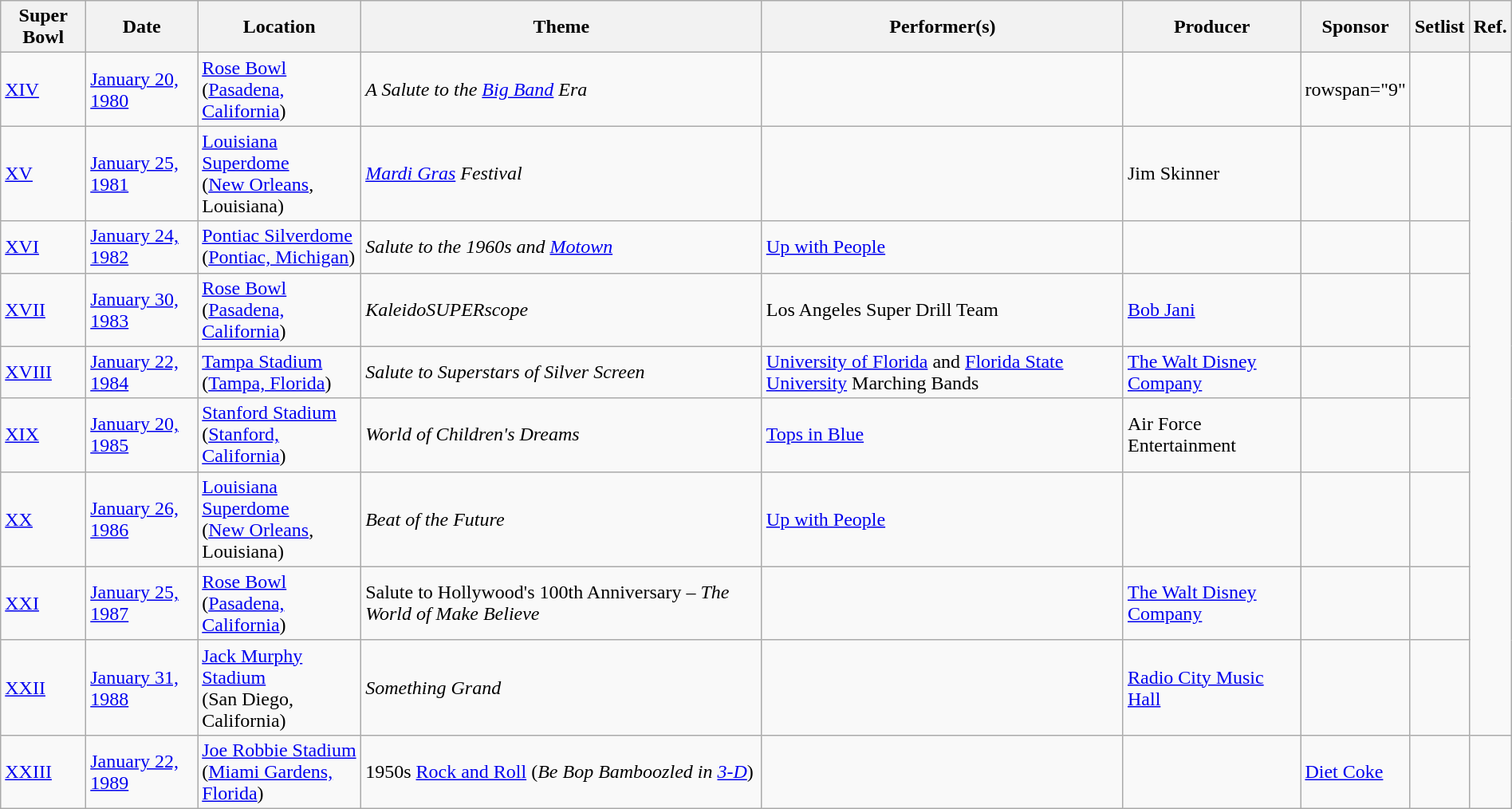<table class="wikitable" style="width: 100%; ">
<tr>
<th>Super Bowl</th>
<th>Date</th>
<th>Location</th>
<th>Theme</th>
<th>Performer(s)</th>
<th>Producer</th>
<th>Sponsor</th>
<th>Setlist</th>
<th>Ref.</th>
</tr>
<tr>
<td><a href='#'>XIV</a><br></td>
<td><a href='#'>January 20, 1980</a></td>
<td><a href='#'>Rose Bowl</a><br>(<a href='#'>Pasadena, California</a>)</td>
<td><em>A Salute to the <a href='#'>Big Band</a> Era</em></td>
<td></td>
<td></td>
<td>rowspan="9" </td>
<td></td>
<td></td>
</tr>
<tr>
<td><a href='#'>XV</a></td>
<td><a href='#'>January 25, 1981</a></td>
<td><a href='#'>Louisiana Superdome</a><br>(<a href='#'>New Orleans</a>, Louisiana)</td>
<td><em><a href='#'>Mardi Gras</a> Festival</em></td>
<td></td>
<td>Jim Skinner</td>
<td></td>
<td></td>
</tr>
<tr>
<td><a href='#'>XVI</a><br></td>
<td><a href='#'>January 24, 1982</a></td>
<td><a href='#'>Pontiac Silverdome</a><br>(<a href='#'>Pontiac, Michigan</a>)</td>
<td><em>Salute to the 1960s and <a href='#'>Motown</a></em></td>
<td><a href='#'>Up with People</a></td>
<td></td>
<td></td>
<td></td>
</tr>
<tr>
<td><a href='#'>XVII</a></td>
<td><a href='#'>January 30, 1983</a></td>
<td><a href='#'>Rose Bowl</a><br>(<a href='#'>Pasadena, California</a>)</td>
<td><em>KaleidoSUPERscope</em></td>
<td>Los Angeles Super Drill Team</td>
<td><a href='#'>Bob Jani</a></td>
<td></td>
<td></td>
</tr>
<tr>
<td><a href='#'>XVIII</a></td>
<td><a href='#'>January 22, 1984</a></td>
<td><a href='#'>Tampa Stadium</a><br>(<a href='#'>Tampa, Florida</a>)</td>
<td><em>Salute to Superstars of Silver Screen</em></td>
<td><a href='#'>University of Florida</a> and <a href='#'>Florida State University</a> Marching Bands</td>
<td><a href='#'>The Walt Disney Company</a></td>
<td></td>
<td></td>
</tr>
<tr>
<td><a href='#'>XIX</a></td>
<td><a href='#'>January 20, 1985</a></td>
<td><a href='#'>Stanford Stadium</a><br>(<a href='#'>Stanford, California</a>)</td>
<td><em>World of Children's Dreams</em></td>
<td><a href='#'>Tops in Blue</a></td>
<td>Air Force Entertainment</td>
<td></td>
<td></td>
</tr>
<tr>
<td><a href='#'>XX</a><br></td>
<td><a href='#'>January 26, 1986</a></td>
<td><a href='#'>Louisiana Superdome</a><br>(<a href='#'>New Orleans</a>, Louisiana)</td>
<td><em>Beat of the Future</em></td>
<td><a href='#'>Up with People</a></td>
<td></td>
<td></td>
<td></td>
</tr>
<tr>
<td><a href='#'>XXI</a></td>
<td><a href='#'>January 25, 1987</a></td>
<td><a href='#'>Rose Bowl</a><br>(<a href='#'>Pasadena, California</a>)</td>
<td>Salute to Hollywood's 100th Anniversary – <em>The World of Make Believe</em></td>
<td></td>
<td><a href='#'>The Walt Disney Company</a></td>
<td></td>
<td></td>
</tr>
<tr>
<td><a href='#'>XXII</a></td>
<td><a href='#'>January 31, 1988</a></td>
<td><a href='#'>Jack Murphy Stadium</a><br>(San Diego, California)</td>
<td><em>Something Grand</em></td>
<td></td>
<td><a href='#'>Radio City Music Hall</a></td>
<td></td>
<td></td>
</tr>
<tr>
<td><a href='#'>XXIII</a><br></td>
<td><a href='#'>January 22, 1989</a></td>
<td><a href='#'>Joe Robbie Stadium</a><br>(<a href='#'>Miami Gardens, Florida</a>)</td>
<td>1950s <a href='#'>Rock and Roll</a> (<em>Be Bop Bamboozled in <a href='#'>3-D</a></em>)</td>
<td></td>
<td></td>
<td><a href='#'>Diet Coke</a></td>
<td></td>
<td></td>
</tr>
</table>
